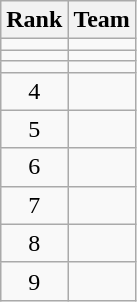<table class=wikitable style="text-align:center">
<tr>
<th>Rank</th>
<th>Team</th>
</tr>
<tr>
<td></td>
<td align=left></td>
</tr>
<tr>
<td></td>
<td align=left></td>
</tr>
<tr>
<td></td>
<td align=left></td>
</tr>
<tr>
<td>4</td>
<td align=left></td>
</tr>
<tr>
<td>5</td>
<td align=left></td>
</tr>
<tr>
<td>6</td>
<td align=left></td>
</tr>
<tr>
<td>7</td>
<td align=left></td>
</tr>
<tr>
<td>8</td>
<td align=left></td>
</tr>
<tr>
<td>9</td>
<td align=left></td>
</tr>
</table>
